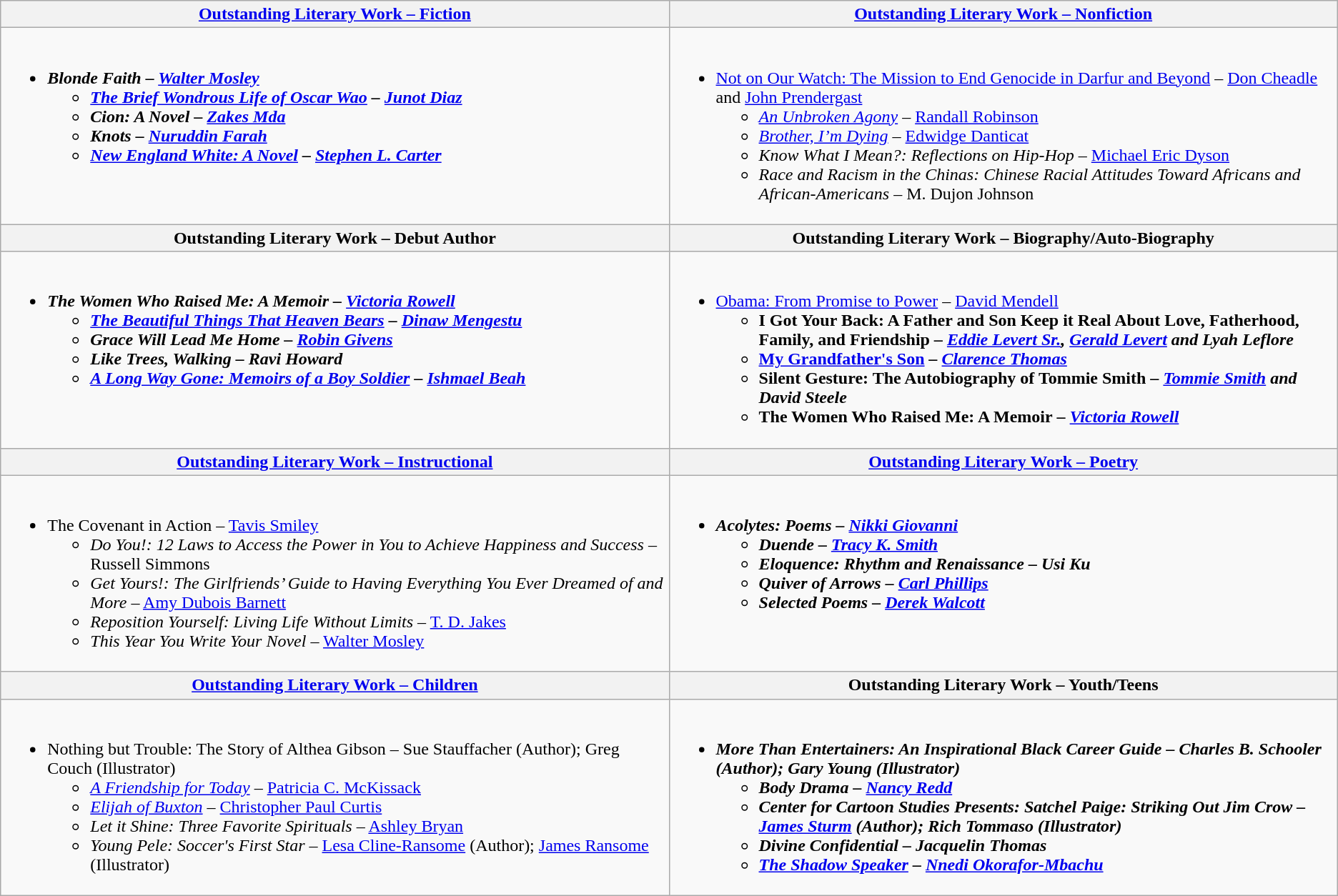<table class="wikitable">
<tr>
<th style="width=50%"><a href='#'>Outstanding Literary Work – Fiction</a></th>
<th style="width=50%"><a href='#'>Outstanding Literary Work – Nonfiction</a></th>
</tr>
<tr>
<td valign="top" width="50%"><br><ul><li><strong><em>Blonde Faith<em> – <a href='#'>Walter Mosley</a><strong><ul><li></em><a href='#'>The Brief Wondrous Life of Oscar Wao</a><em> – <a href='#'>Junot Diaz</a></li><li></em>Cion: A Novel<em> – <a href='#'>Zakes Mda</a></li><li></em>Knots<em> – <a href='#'>Nuruddin Farah</a></li><li></em><a href='#'>New England White: A Novel</a><em> – <a href='#'>Stephen L. Carter</a></li></ul></li></ul></td>
<td valign="top" width="50%"><br><ul><li></em></strong><a href='#'>Not on Our Watch: The Mission to End Genocide in Darfur and Beyond</a></em> – <a href='#'>Don Cheadle</a> and <a href='#'>John Prendergast</a></strong><ul><li><em><a href='#'>An Unbroken Agony</a></em> – <a href='#'>Randall Robinson</a></li><li><em><a href='#'>Brother, I’m Dying</a></em> – <a href='#'>Edwidge Danticat</a></li><li><em>Know What I Mean?: Reflections on Hip-Hop</em> – <a href='#'>Michael Eric Dyson</a></li><li><em>Race and Racism in the Chinas: Chinese Racial Attitudes Toward Africans and African-Americans</em> – M. Dujon Johnson</li></ul></li></ul></td>
</tr>
<tr>
<th style="width=50%">Outstanding Literary Work – Debut Author</th>
<th style="width=50%">Outstanding Literary Work – Biography/Auto-Biography</th>
</tr>
<tr>
<td valign="top" width="50%"><br><ul><li><strong><em>The Women Who Raised Me: A Memoir<em> – <a href='#'>Victoria Rowell</a><strong><ul><li></em><a href='#'>The Beautiful Things That Heaven Bears</a><em> – <a href='#'>Dinaw Mengestu</a></li><li></em>Grace Will Lead Me Home<em> – <a href='#'>Robin Givens</a></li><li></em>Like Trees, Walking<em> – Ravi Howard</li><li></em><a href='#'>A Long Way Gone: Memoirs of a Boy Soldier</a><em> – <a href='#'>Ishmael Beah</a></li></ul></li></ul></td>
<td valign="top" width="50%"><br><ul><li></em></strong><a href='#'>Obama: From Promise to Power</a> – <a href='#'>David Mendell</a><strong><em><ul><li></em>I Got Your Back: A Father and Son Keep it Real About Love, Fatherhood, Family, and Friendship<em> – <a href='#'>Eddie Levert Sr.</a>, <a href='#'>Gerald Levert</a> and Lyah Leflore</li><li></em><a href='#'>My Grandfather's Son</a><em> – <a href='#'>Clarence Thomas</a></li><li></em>Silent Gesture: The Autobiography of Tommie Smith<em> – <a href='#'>Tommie Smith</a> and David Steele</li><li></em>The Women Who Raised Me: A Memoir<em> – <a href='#'>Victoria Rowell</a></li></ul></li></ul></td>
</tr>
<tr>
<th style="width=50%"><a href='#'>Outstanding Literary Work – Instructional</a></th>
<th style="width=50%"><a href='#'>Outstanding Literary Work – Poetry</a></th>
</tr>
<tr>
<td valign="top" width="50%"><br><ul><li></em></strong>The Covenant in Action</em> – <a href='#'>Tavis Smiley</a></strong><ul><li><em>Do You!: 12 Laws to Access the Power in You to Achieve Happiness and Success</em> – Russell Simmons</li><li><em>Get Yours!: The Girlfriends’ Guide to Having Everything You Ever Dreamed of and More</em> – <a href='#'>Amy Dubois Barnett</a></li><li><em>Reposition Yourself: Living Life Without Limits</em> – <a href='#'>T. D. Jakes</a></li><li><em>This Year You Write Your Novel</em> – <a href='#'>Walter Mosley</a></li></ul></li></ul></td>
<td valign="top" width="50%"><br><ul><li><strong><em>Acolytes: Poems<em> – <a href='#'>Nikki Giovanni</a><strong><ul><li></em>Duende<em> – <a href='#'>Tracy K. Smith</a></li><li></em>Eloquence: Rhythm and Renaissance<em> – Usi Ku</li><li></em>Quiver of Arrows<em> – <a href='#'>Carl Phillips</a></li><li></em>Selected Poems<em> – <a href='#'>Derek Walcott</a></li></ul></li></ul></td>
</tr>
<tr>
<th style="width=50%"><a href='#'>Outstanding Literary Work – Children</a></th>
<th style="width=50%">Outstanding Literary Work – Youth/Teens</th>
</tr>
<tr>
<td valign="top" width="50%"><br><ul><li></em></strong>Nothing but Trouble: The Story of Althea Gibson</em> – Sue Stauffacher (Author); Greg Couch (Illustrator)</strong><ul><li><em><a href='#'>A Friendship for Today</a></em> – <a href='#'>Patricia C. McKissack</a></li><li><em><a href='#'>Elijah of Buxton</a></em> – <a href='#'>Christopher Paul Curtis</a></li><li><em>Let it Shine: Three Favorite Spirituals</em> – <a href='#'>Ashley Bryan</a></li><li><em>Young Pele: Soccer's First Star</em> – <a href='#'>Lesa Cline-Ransome</a> (Author); <a href='#'>James Ransome</a> (Illustrator)</li></ul></li></ul></td>
<td valign="top" width="50%"><br><ul><li><strong><em>More Than Entertainers: An Inspirational Black Career Guide<em> – Charles B. Schooler (Author); Gary Young (Illustrator)<strong><ul><li></em>Body Drama<em> – <a href='#'>Nancy Redd</a></li><li></em>Center for Cartoon Studies Presents: Satchel Paige: Striking Out Jim Crow<em> – <a href='#'>James Sturm</a> (Author); Rich Tommaso (Illustrator)</li><li></em>Divine Confidential<em> – Jacquelin Thomas</li><li></em><a href='#'>The Shadow Speaker</a><em> – <a href='#'>Nnedi Okorafor-Mbachu</a></li></ul></li></ul></td>
</tr>
</table>
